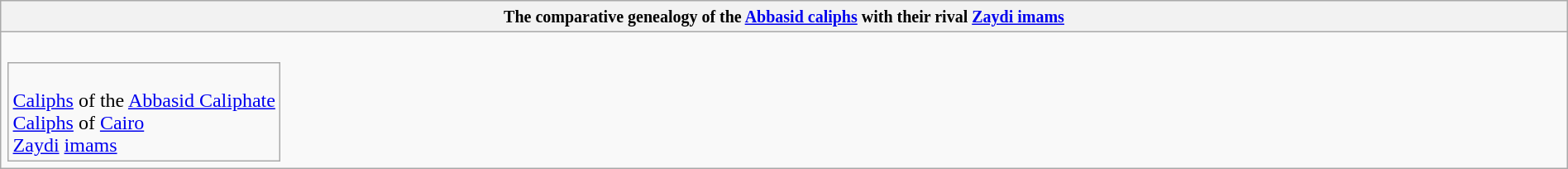<table class="wikitable collapsible collapsed" border="1" style="width:100%; text-align:center;">
<tr>
<th><small>The comparative genealogy of the <a href='#'>Abbasid caliphs</a> with their rival <a href='#'>Zaydi imams</a> </small></th>
</tr>
<tr>
<td><br><table - style="vertical-align:top">
<tr>
<td colspan=100% style="text-align:left"><br> <a href='#'>Caliphs</a> of the <a href='#'>Abbasid Caliphate</a><br>
 <a href='#'>Caliphs</a> of <a href='#'>Cairo</a><br>
 <a href='#'>Zaydi</a> <a href='#'>imams</a></td>
</tr>
</table>





































































</td>
</tr>
</table>
